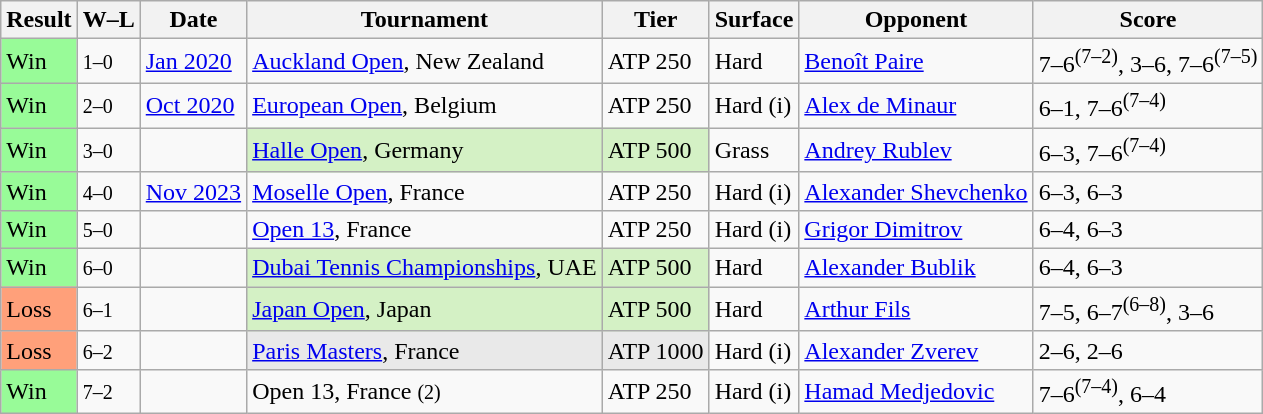<table class="sortable wikitable">
<tr>
<th>Result</th>
<th class="unsortable">W–L</th>
<th>Date</th>
<th>Tournament</th>
<th>Tier</th>
<th>Surface</th>
<th>Opponent</th>
<th class="unsortable">Score</th>
</tr>
<tr>
<td bgcolor=98fb98>Win</td>
<td><small>1–0</small></td>
<td><a href='#'>Jan 2020</a></td>
<td><a href='#'>Auckland Open</a>, New Zealand</td>
<td>ATP 250</td>
<td>Hard</td>
<td> <a href='#'>Benoît Paire</a></td>
<td>7–6<sup>(7–2)</sup>, 3–6, 7–6<sup>(7–5)</sup></td>
</tr>
<tr>
<td bgcolor=98fb98>Win</td>
<td><small>2–0</small></td>
<td><a href='#'>Oct 2020</a></td>
<td><a href='#'>European Open</a>, Belgium</td>
<td>ATP 250</td>
<td>Hard (i)</td>
<td> <a href='#'>Alex de Minaur</a></td>
<td>6–1, 7–6<sup>(7–4)</sup></td>
</tr>
<tr>
<td bgcolor=98fb98>Win</td>
<td><small>3–0</small></td>
<td><a href='#'></a></td>
<td bgcolor=d4f1c5><a href='#'>Halle Open</a>, Germany</td>
<td bgcolor=d4f1c5>ATP 500</td>
<td>Grass</td>
<td> <a href='#'>Andrey Rublev</a></td>
<td>6–3, 7–6<sup>(7–4)</sup></td>
</tr>
<tr>
<td bgcolor=98fb98>Win</td>
<td><small>4–0</small></td>
<td><a href='#'>Nov 2023</a></td>
<td><a href='#'>Moselle Open</a>, France</td>
<td>ATP 250</td>
<td>Hard (i)</td>
<td> <a href='#'>Alexander Shevchenko</a></td>
<td>6–3, 6–3</td>
</tr>
<tr>
<td bgcolor=98fb98>Win</td>
<td><small>5–0</small></td>
<td><a href='#'></a></td>
<td><a href='#'>Open 13</a>, France</td>
<td>ATP 250</td>
<td>Hard (i)</td>
<td> <a href='#'>Grigor Dimitrov</a></td>
<td>6–4, 6–3</td>
</tr>
<tr>
<td bgcolor=98fb98>Win</td>
<td><small>6–0</small></td>
<td><a href='#'></a></td>
<td bgcolor=d4f1c5><a href='#'>Dubai Tennis Championships</a>, UAE</td>
<td bgcolor=d4f1c5>ATP 500</td>
<td>Hard</td>
<td> <a href='#'>Alexander Bublik</a></td>
<td>6–4, 6–3</td>
</tr>
<tr>
<td bgcolor=ffa07a>Loss</td>
<td><small>6–1</small></td>
<td><a href='#'></a></td>
<td bgcolor=d4f1c5><a href='#'>Japan Open</a>, Japan</td>
<td bgcolor=d4f1c5>ATP 500</td>
<td>Hard</td>
<td> <a href='#'>Arthur Fils</a></td>
<td>7–5, 6–7<sup>(6–8)</sup>, 3–6</td>
</tr>
<tr>
<td bgcolor=ffa07a>Loss</td>
<td><small>6–2</small></td>
<td><a href='#'></a></td>
<td bgcolor=e9e9e9><a href='#'>Paris Masters</a>, France</td>
<td bgcolor=e9e9e9>ATP 1000</td>
<td>Hard (i)</td>
<td> <a href='#'>Alexander Zverev</a></td>
<td>2–6, 2–6</td>
</tr>
<tr>
<td bgcolor=98fb98>Win</td>
<td><small>7–2</small></td>
<td><a href='#'></a></td>
<td>Open 13, France <small>(2)</small></td>
<td>ATP 250</td>
<td>Hard (i)</td>
<td> <a href='#'>Hamad Medjedovic</a></td>
<td>7–6<sup>(7–4)</sup>, 6–4</td>
</tr>
</table>
